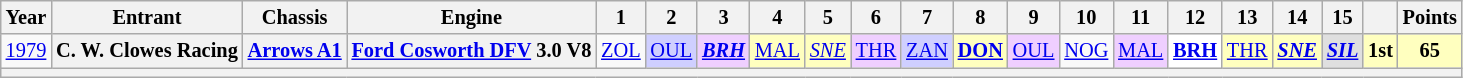<table class="wikitable" style="text-align:center; font-size:85%">
<tr>
<th>Year</th>
<th>Entrant</th>
<th>Chassis</th>
<th>Engine</th>
<th>1</th>
<th>2</th>
<th>3</th>
<th>4</th>
<th>5</th>
<th>6</th>
<th>7</th>
<th>8</th>
<th>9</th>
<th>10</th>
<th>11</th>
<th>12</th>
<th>13</th>
<th>14</th>
<th>15</th>
<th></th>
<th>Points</th>
</tr>
<tr>
<td><a href='#'>1979</a></td>
<th nowrap>C. W. Clowes Racing</th>
<th nowrap><a href='#'>Arrows A1</a></th>
<th nowrap><a href='#'>Ford Cosworth DFV</a> 3.0 V8</th>
<td><a href='#'>ZOL</a></td>
<td style="background:#CFCFFF;"><a href='#'>OUL</a><br></td>
<td style="background:#EFCFFF;"><strong><em><a href='#'>BRH</a></em></strong><br></td>
<td style="background:#FFFFBF;"><a href='#'>MAL</a><br></td>
<td style="background:#FFFFBF;"><em><a href='#'>SNE</a></em><br></td>
<td style="background:#EFCFFF;"><a href='#'>THR</a><br></td>
<td style="background:#CFCFFF;"><a href='#'>ZAN</a><br></td>
<td style="background:#FFFFBF;"><strong><a href='#'>DON</a></strong><br></td>
<td style="background:#EFCFFF;"><a href='#'>OUL</a><br></td>
<td><a href='#'>NOG</a></td>
<td style="background:#EFCFFF;"><a href='#'>MAL</a><br></td>
<td style="background:#FFFFFF;"><strong><a href='#'>BRH</a></strong><br></td>
<td style="background:#FFFFBF;"><a href='#'>THR</a><br></td>
<td style="background:#FFFFBF;"><strong><em><a href='#'>SNE</a></em></strong><br></td>
<td style="background:#DFDFDF;"><strong><em><a href='#'>SIL</a></em></strong><br></td>
<th style="background:#FFFFBF;">1st</th>
<th style="background:#FFFFBF;">65</th>
</tr>
<tr>
<th colspan="21"></th>
</tr>
</table>
